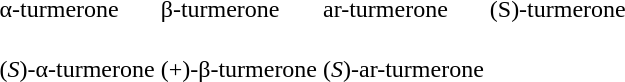<table>
<tr>
<td> <br><div>α-turmerone</div></td>
<td> <br><div>β-turmerone</div></td>
<td> <br><div>ar-turmerone</div></td>
<td> <br><div>(S)-turmerone</div></td>
</tr>
<tr>
<td><br><div>(<em>S</em>)-α-turmerone</div></td>
<td> <br><div>(+)-β-turmerone</div></td>
<td><br><div>(<em>S</em>)-ar-turmerone</div></td>
<td></td>
</tr>
</table>
